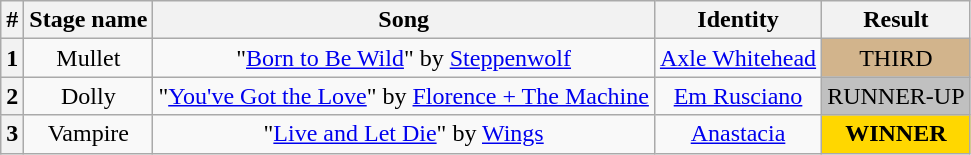<table class="wikitable plainrowheaders" style="text-align: center;">
<tr>
<th>#</th>
<th>Stage name</th>
<th>Song</th>
<th>Identity</th>
<th>Result</th>
</tr>
<tr>
<th>1</th>
<td>Mullet</td>
<td>"<a href='#'>Born to Be Wild</a>" by <a href='#'>Steppenwolf</a></td>
<td><a href='#'>Axle Whitehead</a></td>
<td bgcolor=tan>THIRD</td>
</tr>
<tr>
<th>2</th>
<td>Dolly</td>
<td>"<a href='#'>You've Got the Love</a>" by <a href='#'>Florence + The Machine</a></td>
<td><a href='#'>Em Rusciano</a></td>
<td bgcolor=silver>RUNNER-UP</td>
</tr>
<tr>
<th>3</th>
<td>Vampire</td>
<td>"<a href='#'>Live and Let Die</a>" by <a href='#'>Wings</a></td>
<td><a href='#'>Anastacia</a></td>
<td bgcolor=gold><strong>WINNER</strong></td>
</tr>
</table>
